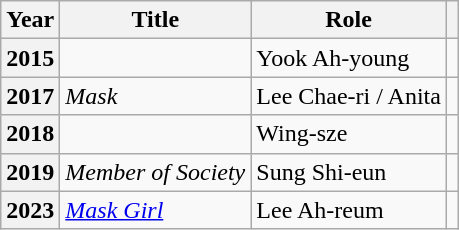<table class="wikitable plainrowheaders">
<tr>
<th scope="col">Year</th>
<th scope="col">Title</th>
<th scope="col">Role</th>
<th scope="col" class="unsortable"></th>
</tr>
<tr>
<th scope="row">2015</th>
<td><em></em></td>
<td>Yook Ah-young</td>
<td></td>
</tr>
<tr>
<th scope="row">2017</th>
<td><em>Mask</em></td>
<td>Lee Chae-ri / Anita</td>
<td></td>
</tr>
<tr>
<th scope="row">2018</th>
<td><em></em></td>
<td>Wing-sze</td>
<td></td>
</tr>
<tr>
<th scope="row">2019</th>
<td><em>Member of Society</em></td>
<td>Sung Shi-eun</td>
<td></td>
</tr>
<tr>
<th scope="row">2023</th>
<td><em><a href='#'>Mask Girl</a></em></td>
<td>Lee Ah-reum</td>
<td style="text-align:center"></td>
</tr>
</table>
